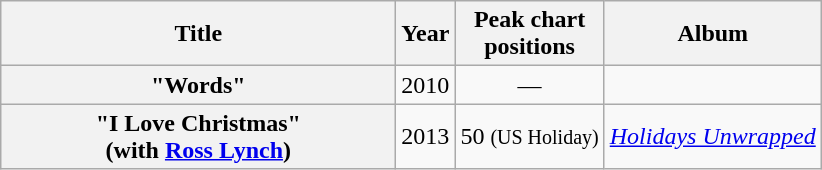<table class="wikitable plainrowheaders" style="text-align:center">
<tr>
<th scope="col" style="width:16em;">Title</th>
<th scope="col">Year</th>
<th scope="col">Peak chart<br>positions</th>
<th scope="col">Album</th>
</tr>
<tr>
<th scope="row">"Words"</th>
<td>2010</td>
<td>—</td>
<td></td>
</tr>
<tr>
<th scope="row">"I Love Christmas"<br><span>(with <a href='#'>Ross Lynch</a>)</span></th>
<td>2013</td>
<td>50 <small>(US Holiday)</small></td>
<td><em><a href='#'>Holidays Unwrapped</a></em></td>
</tr>
</table>
